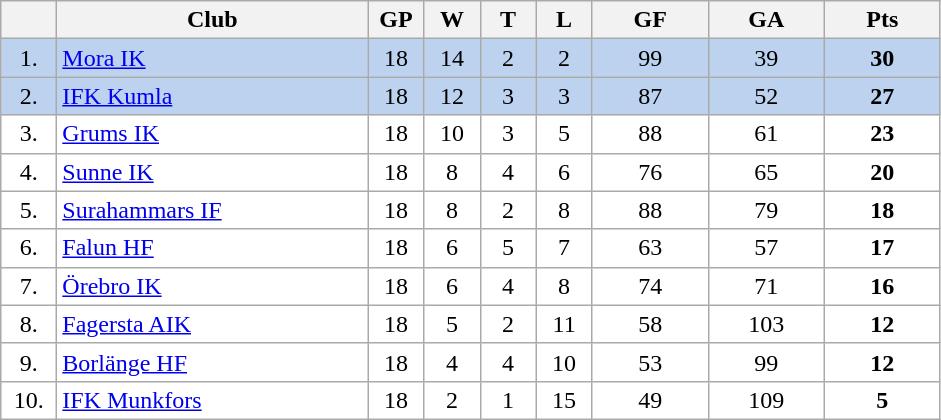<table class="wikitable">
<tr>
<th width="30"></th>
<th width="200">Club</th>
<th width="30">GP</th>
<th width="30">W</th>
<th width="30">T</th>
<th width="30">L</th>
<th width="70">GF</th>
<th width="70">GA</th>
<th width="70">Pts</th>
</tr>
<tr bgcolor="#BCD2EE" align="center">
<td>1.</td>
<td align="left"><a href='#'>Mora IK</a></td>
<td>18</td>
<td>14</td>
<td>2</td>
<td>2</td>
<td>99</td>
<td>39</td>
<td><strong>30</strong></td>
</tr>
<tr bgcolor="#BCD2EE" align="center">
<td>2.</td>
<td align="left"><a href='#'>IFK Kumla</a></td>
<td>18</td>
<td>12</td>
<td>3</td>
<td>3</td>
<td>87</td>
<td>52</td>
<td><strong>27</strong></td>
</tr>
<tr bgcolor="#FFFFFF" align="center">
<td>3.</td>
<td align="left"><a href='#'>Grums IK</a></td>
<td>18</td>
<td>10</td>
<td>3</td>
<td>5</td>
<td>88</td>
<td>61</td>
<td><strong>23</strong></td>
</tr>
<tr bgcolor="#FFFFFF" align="center">
<td>4.</td>
<td align="left"><a href='#'>Sunne IK</a></td>
<td>18</td>
<td>8</td>
<td>4</td>
<td>6</td>
<td>76</td>
<td>65</td>
<td><strong>20</strong></td>
</tr>
<tr bgcolor="#FFFFFF" align="center">
<td>5.</td>
<td align="left"><a href='#'>Surahammars IF</a></td>
<td>18</td>
<td>8</td>
<td>2</td>
<td>8</td>
<td>88</td>
<td>79</td>
<td><strong>18</strong></td>
</tr>
<tr bgcolor="#FFFFFF" align="center">
<td>6.</td>
<td align="left"><a href='#'>Falun HF</a></td>
<td>18</td>
<td>6</td>
<td>5</td>
<td>7</td>
<td>63</td>
<td>57</td>
<td><strong>17</strong></td>
</tr>
<tr bgcolor="#FFFFFF" align="center">
<td>7.</td>
<td align="left"><a href='#'>Örebro IK</a></td>
<td>18</td>
<td>6</td>
<td>4</td>
<td>8</td>
<td>74</td>
<td>71</td>
<td><strong>16</strong></td>
</tr>
<tr bgcolor="#FFFFFF" align="center">
<td>8.</td>
<td align="left"><a href='#'>Fagersta AIK</a></td>
<td>18</td>
<td>5</td>
<td>2</td>
<td>11</td>
<td>58</td>
<td>103</td>
<td><strong>12</strong></td>
</tr>
<tr bgcolor="#FFFFFF" align="center">
<td>9.</td>
<td align="left"><a href='#'>Borlänge HF</a></td>
<td>18</td>
<td>4</td>
<td>4</td>
<td>10</td>
<td>53</td>
<td>99</td>
<td><strong>12</strong></td>
</tr>
<tr bgcolor="#FFFFFF" align="center">
<td>10.</td>
<td align="left"><a href='#'>IFK Munkfors</a></td>
<td>18</td>
<td>2</td>
<td>1</td>
<td>15</td>
<td>49</td>
<td>109</td>
<td><strong>5</strong></td>
</tr>
</table>
